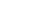<table style="width100%; text-align:center; font-weight:bold;">
<tr style="color:white;">
<td style="background:">1</td>
<td style="background:">1</td>
<td style="background:">1</td>
</tr>
<tr>
<td></td>
<td></td>
<td></td>
<td></td>
</tr>
</table>
